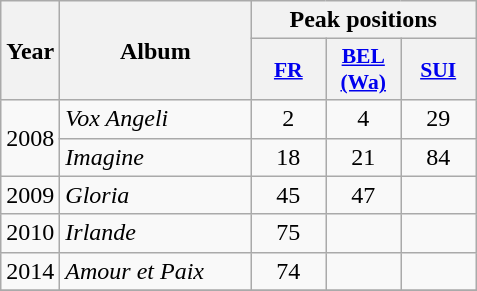<table class="wikitable">
<tr>
<th align="center" rowspan="2" width="10">Year</th>
<th align="center" rowspan="2" width="120">Album</th>
<th align="center" colspan="3" width="30">Peak positions</th>
</tr>
<tr>
<th scope="col" style="width:3em;font-size:90%;"><a href='#'>FR</a><br></th>
<th scope="col" style="width:3em;font-size:90%;"><a href='#'>BEL <br> (Wa)</a><br></th>
<th scope="col" style="width:3em;font-size:90%;"><a href='#'>SUI</a><br></th>
</tr>
<tr>
<td align="center" rowspan="2">2008</td>
<td><em>Vox Angeli</em></td>
<td align="center">2</td>
<td align="center">4</td>
<td align="center">29</td>
</tr>
<tr>
<td><em>Imagine</em></td>
<td align="center">18</td>
<td align="center">21</td>
<td align="center">84</td>
</tr>
<tr>
<td align="center" rowspan="1">2009</td>
<td><em>Gloria</em></td>
<td align="center">45</td>
<td align="center">47</td>
<td align="center"></td>
</tr>
<tr>
<td align="center" rowspan="1">2010</td>
<td><em>Irlande</em></td>
<td align="center">75</td>
<td align="center"></td>
<td align="center"></td>
</tr>
<tr>
<td align="center" rowspan="1">2014</td>
<td><em>Amour et Paix</em></td>
<td align="center">74</td>
<td align="center"></td>
<td align="center"></td>
</tr>
<tr>
</tr>
</table>
